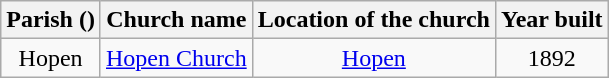<table class="wikitable" style="text-align:center">
<tr>
<th>Parish ()</th>
<th>Church name</th>
<th>Location of the church</th>
<th>Year built</th>
</tr>
<tr>
<td rowspan="1">Hopen</td>
<td><a href='#'>Hopen Church</a></td>
<td><a href='#'>Hopen</a></td>
<td>1892</td>
</tr>
</table>
